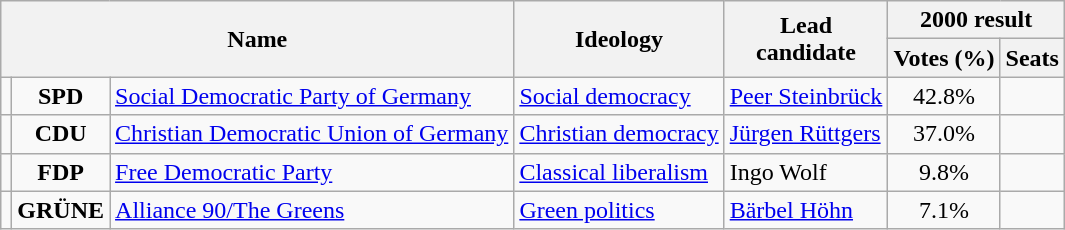<table class="wikitable">
<tr>
<th rowspan=2 colspan=3>Name</th>
<th rowspan=2>Ideology</th>
<th rowspan=2>Lead<br>candidate</th>
<th colspan=2>2000 result</th>
</tr>
<tr>
<th>Votes (%)</th>
<th>Seats</th>
</tr>
<tr>
<td bgcolor=></td>
<td align=center><strong>SPD</strong></td>
<td><a href='#'>Social Democratic Party of Germany</a><br></td>
<td><a href='#'>Social democracy</a></td>
<td><a href='#'>Peer Steinbrück</a></td>
<td align=center>42.8%</td>
<td></td>
</tr>
<tr>
<td bgcolor=></td>
<td align=center><strong>CDU</strong></td>
<td><a href='#'>Christian Democratic Union of Germany</a><br></td>
<td><a href='#'>Christian democracy</a></td>
<td><a href='#'>Jürgen Rüttgers</a></td>
<td align=center>37.0%</td>
<td></td>
</tr>
<tr>
<td bgcolor=></td>
<td align=center><strong>FDP</strong></td>
<td><a href='#'>Free Democratic Party</a><br></td>
<td><a href='#'>Classical liberalism</a></td>
<td>Ingo Wolf</td>
<td align=center>9.8%</td>
<td></td>
</tr>
<tr>
<td bgcolor=></td>
<td align=center><strong>GRÜNE</strong></td>
<td><a href='#'>Alliance 90/The Greens</a><br></td>
<td><a href='#'>Green politics</a></td>
<td><a href='#'>Bärbel Höhn</a></td>
<td align=center>7.1%</td>
<td></td>
</tr>
</table>
